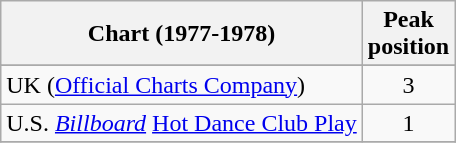<table class="wikitable sortable">
<tr>
<th>Chart (1977-1978)</th>
<th>Peak<br>position</th>
</tr>
<tr>
</tr>
<tr>
</tr>
<tr>
</tr>
<tr>
</tr>
<tr>
</tr>
<tr>
<td>UK (<a href='#'>Official Charts Company</a>)</td>
<td style="text-align:center;">3</td>
</tr>
<tr>
<td>U.S. <em><a href='#'>Billboard</a></em> <a href='#'>Hot Dance Club Play</a></td>
<td style="text-align:center;">1</td>
</tr>
<tr>
</tr>
</table>
